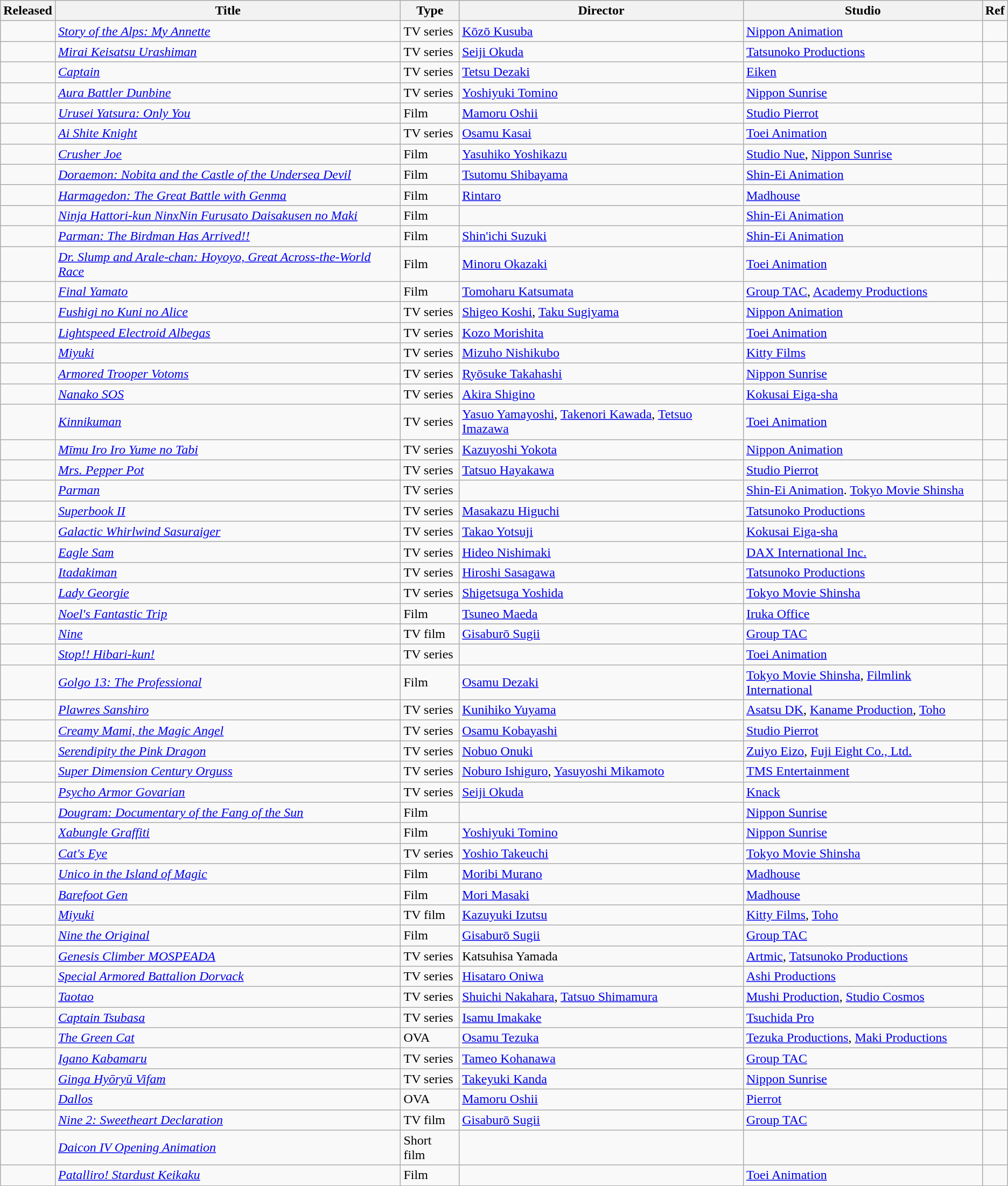<table class="wikitable sortable" border="1">
<tr>
<th>Released</th>
<th>Title</th>
<th>Type</th>
<th>Director</th>
<th>Studio</th>
<th>Ref</th>
</tr>
<tr>
<td></td>
<td><em><a href='#'>Story of the Alps: My Annette</a></em></td>
<td>TV series</td>
<td><a href='#'>Kōzō Kusuba</a></td>
<td><a href='#'>Nippon Animation</a></td>
<td></td>
</tr>
<tr>
<td></td>
<td><em><a href='#'>Mirai Keisatsu Urashiman</a></em></td>
<td>TV series</td>
<td><a href='#'>Seiji Okuda</a></td>
<td><a href='#'>Tatsunoko Productions</a></td>
<td></td>
</tr>
<tr>
<td></td>
<td><em><a href='#'>Captain</a></em></td>
<td>TV series</td>
<td><a href='#'>Tetsu Dezaki</a></td>
<td><a href='#'>Eiken</a></td>
<td></td>
</tr>
<tr>
<td></td>
<td><em><a href='#'>Aura Battler Dunbine</a></em></td>
<td>TV series</td>
<td><a href='#'>Yoshiyuki Tomino</a></td>
<td><a href='#'>Nippon Sunrise</a></td>
<td></td>
</tr>
<tr>
<td></td>
<td><em><a href='#'>Urusei Yatsura: Only You</a></em></td>
<td>Film</td>
<td><a href='#'>Mamoru Oshii</a></td>
<td><a href='#'>Studio Pierrot</a></td>
<td></td>
</tr>
<tr>
<td></td>
<td><em><a href='#'>Ai Shite Knight</a></em></td>
<td>TV series</td>
<td><a href='#'>Osamu Kasai</a></td>
<td><a href='#'>Toei Animation</a></td>
<td></td>
</tr>
<tr>
<td></td>
<td><em><a href='#'>Crusher Joe</a></em></td>
<td>Film</td>
<td><a href='#'>Yasuhiko Yoshikazu</a></td>
<td><a href='#'>Studio Nue</a>, <a href='#'>Nippon Sunrise</a></td>
<td></td>
</tr>
<tr>
<td></td>
<td><em><a href='#'>Doraemon: Nobita and the Castle of the Undersea Devil</a></em></td>
<td>Film</td>
<td><a href='#'>Tsutomu Shibayama</a></td>
<td><a href='#'>Shin-Ei Animation</a></td>
<td></td>
</tr>
<tr>
<td></td>
<td><em><a href='#'>Harmagedon: The Great Battle with Genma</a></em></td>
<td>Film</td>
<td><a href='#'>Rintaro</a></td>
<td><a href='#'>Madhouse</a></td>
<td></td>
</tr>
<tr>
<td></td>
<td><em><a href='#'>Ninja Hattori-kun NinxNin Furusato Daisakusen no Maki</a></em></td>
<td>Film</td>
<td></td>
<td><a href='#'>Shin-Ei Animation</a></td>
<td></td>
</tr>
<tr>
<td></td>
<td><em><a href='#'>Parman: The Birdman Has Arrived!!</a></em></td>
<td>Film</td>
<td><a href='#'>Shin'ichi Suzuki</a></td>
<td><a href='#'>Shin-Ei Animation</a></td>
<td></td>
</tr>
<tr>
<td></td>
<td><em><a href='#'>Dr. Slump and Arale-chan: Hoyoyo, Great Across-the-World Race</a></em></td>
<td>Film</td>
<td><a href='#'>Minoru Okazaki</a></td>
<td><a href='#'>Toei Animation</a></td>
<td></td>
</tr>
<tr>
<td></td>
<td><em><a href='#'>Final Yamato</a></em></td>
<td>Film</td>
<td><a href='#'>Tomoharu Katsumata</a></td>
<td><a href='#'>Group TAC</a>, <a href='#'>Academy Productions</a></td>
<td></td>
</tr>
<tr>
<td></td>
<td><em><a href='#'>Fushigi no Kuni no Alice</a></em></td>
<td>TV series</td>
<td><a href='#'>Shigeo Koshi</a>, <a href='#'>Taku Sugiyama</a></td>
<td><a href='#'>Nippon Animation</a></td>
<td></td>
</tr>
<tr>
<td></td>
<td><em><a href='#'>Lightspeed Electroid Albegas</a></em></td>
<td>TV series</td>
<td><a href='#'>Kozo Morishita</a></td>
<td><a href='#'>Toei Animation</a></td>
<td></td>
</tr>
<tr>
<td></td>
<td><em><a href='#'>Miyuki</a></em></td>
<td>TV series</td>
<td><a href='#'>Mizuho Nishikubo</a></td>
<td><a href='#'>Kitty Films</a></td>
<td></td>
</tr>
<tr>
<td></td>
<td><em><a href='#'>Armored Trooper Votoms</a></em></td>
<td>TV series</td>
<td><a href='#'>Ryōsuke Takahashi</a></td>
<td><a href='#'>Nippon Sunrise</a></td>
<td></td>
</tr>
<tr>
<td></td>
<td><em><a href='#'>Nanako SOS</a></em></td>
<td>TV series</td>
<td><a href='#'>Akira Shigino</a></td>
<td><a href='#'>Kokusai Eiga-sha</a></td>
<td></td>
</tr>
<tr>
<td></td>
<td><em><a href='#'>Kinnikuman</a></em></td>
<td>TV series</td>
<td><a href='#'>Yasuo Yamayoshi</a>, <a href='#'>Takenori Kawada</a>, <a href='#'>Tetsuo Imazawa</a></td>
<td><a href='#'>Toei Animation</a></td>
<td></td>
</tr>
<tr>
<td></td>
<td><em><a href='#'>Mīmu Iro Iro Yume no Tabi</a></em></td>
<td>TV series</td>
<td><a href='#'>Kazuyoshi Yokota</a></td>
<td><a href='#'>Nippon Animation</a></td>
<td></td>
</tr>
<tr>
<td></td>
<td><em><a href='#'>Mrs. Pepper Pot</a></em></td>
<td>TV series</td>
<td><a href='#'>Tatsuo Hayakawa</a></td>
<td><a href='#'>Studio Pierrot</a></td>
<td></td>
</tr>
<tr>
<td></td>
<td><em><a href='#'>Parman</a></em></td>
<td>TV series</td>
<td></td>
<td><a href='#'>Shin-Ei Animation</a>. <a href='#'>Tokyo Movie Shinsha</a></td>
<td></td>
</tr>
<tr>
<td></td>
<td><em><a href='#'>Superbook II</a></em></td>
<td>TV series</td>
<td><a href='#'>Masakazu Higuchi</a></td>
<td><a href='#'>Tatsunoko Productions</a></td>
<td></td>
</tr>
<tr>
<td></td>
<td><em><a href='#'>Galactic Whirlwind Sasuraiger</a></em></td>
<td>TV series</td>
<td><a href='#'>Takao Yotsuji</a></td>
<td><a href='#'>Kokusai Eiga-sha</a></td>
<td></td>
</tr>
<tr>
<td></td>
<td><em><a href='#'>Eagle Sam</a></em></td>
<td>TV series</td>
<td><a href='#'>Hideo Nishimaki</a></td>
<td><a href='#'>DAX International Inc.</a></td>
<td></td>
</tr>
<tr>
<td></td>
<td><em><a href='#'>Itadakiman</a></em></td>
<td>TV series</td>
<td><a href='#'>Hiroshi Sasagawa</a></td>
<td><a href='#'>Tatsunoko Productions</a></td>
<td></td>
</tr>
<tr>
<td></td>
<td><em><a href='#'>Lady Georgie</a></em></td>
<td>TV series</td>
<td><a href='#'>Shigetsuga Yoshida</a></td>
<td><a href='#'>Tokyo Movie Shinsha</a></td>
<td></td>
</tr>
<tr>
<td></td>
<td><em><a href='#'>Noel's Fantastic Trip</a></em></td>
<td>Film</td>
<td><a href='#'>Tsuneo Maeda</a></td>
<td><a href='#'>Iruka Office</a></td>
<td></td>
</tr>
<tr>
<td></td>
<td><em><a href='#'>Nine</a></em></td>
<td>TV film</td>
<td><a href='#'>Gisaburō Sugii</a></td>
<td><a href='#'>Group TAC</a></td>
<td></td>
</tr>
<tr>
<td></td>
<td><em><a href='#'>Stop!! Hibari-kun!</a></em></td>
<td>TV series</td>
<td></td>
<td><a href='#'>Toei Animation</a></td>
<td></td>
</tr>
<tr>
<td></td>
<td><em><a href='#'>Golgo 13: The Professional</a></em></td>
<td>Film</td>
<td><a href='#'>Osamu Dezaki</a></td>
<td><a href='#'>Tokyo Movie Shinsha</a>, <a href='#'>Filmlink International</a></td>
<td></td>
</tr>
<tr>
<td></td>
<td><em><a href='#'>Plawres Sanshiro</a></em></td>
<td>TV series</td>
<td><a href='#'>Kunihiko Yuyama</a></td>
<td><a href='#'>Asatsu DK</a>, <a href='#'>Kaname Production</a>, <a href='#'>Toho</a></td>
<td></td>
</tr>
<tr>
<td></td>
<td><em><a href='#'>Creamy Mami, the Magic Angel</a></em></td>
<td>TV series</td>
<td><a href='#'>Osamu Kobayashi</a></td>
<td><a href='#'>Studio Pierrot</a></td>
<td></td>
</tr>
<tr>
<td></td>
<td><em><a href='#'>Serendipity the Pink Dragon</a></em></td>
<td>TV series</td>
<td><a href='#'>Nobuo Onuki</a></td>
<td><a href='#'>Zuiyo Eizo</a>, <a href='#'>Fuji Eight Co., Ltd.</a></td>
<td></td>
</tr>
<tr>
<td></td>
<td><em><a href='#'>Super Dimension Century Orguss</a></em></td>
<td>TV series</td>
<td><a href='#'>Noburo Ishiguro</a>, <a href='#'>Yasuyoshi Mikamoto</a></td>
<td><a href='#'>TMS Entertainment</a></td>
<td></td>
</tr>
<tr>
<td></td>
<td><em><a href='#'>Psycho Armor Govarian</a></em></td>
<td>TV series</td>
<td><a href='#'>Seiji Okuda</a></td>
<td><a href='#'>Knack</a></td>
<td></td>
</tr>
<tr>
<td></td>
<td><em><a href='#'>Dougram: Documentary of the Fang of the Sun</a></em></td>
<td>Film</td>
<td></td>
<td><a href='#'>Nippon Sunrise</a></td>
<td></td>
</tr>
<tr>
<td></td>
<td><em><a href='#'>Xabungle Graffiti</a></em></td>
<td>Film</td>
<td><a href='#'>Yoshiyuki Tomino</a></td>
<td><a href='#'>Nippon Sunrise</a></td>
<td></td>
</tr>
<tr>
<td></td>
<td><em><a href='#'>Cat's Eye</a></em></td>
<td>TV series</td>
<td><a href='#'>Yoshio Takeuchi</a></td>
<td><a href='#'>Tokyo Movie Shinsha</a></td>
<td></td>
</tr>
<tr>
<td></td>
<td><em><a href='#'>Unico in the Island of Magic</a></em></td>
<td>Film</td>
<td><a href='#'>Moribi Murano</a></td>
<td><a href='#'>Madhouse</a></td>
<td></td>
</tr>
<tr>
<td></td>
<td><em><a href='#'>Barefoot Gen</a></em></td>
<td>Film</td>
<td><a href='#'>Mori Masaki</a></td>
<td><a href='#'>Madhouse</a></td>
<td></td>
</tr>
<tr>
<td></td>
<td><em><a href='#'>Miyuki</a></em></td>
<td>TV film</td>
<td><a href='#'>Kazuyuki Izutsu</a></td>
<td><a href='#'>Kitty Films</a>, <a href='#'>Toho</a></td>
<td></td>
</tr>
<tr>
<td></td>
<td><em><a href='#'>Nine the Original</a></em></td>
<td>Film</td>
<td><a href='#'>Gisaburō Sugii</a></td>
<td><a href='#'>Group TAC</a></td>
<td></td>
</tr>
<tr>
<td></td>
<td><em><a href='#'>Genesis Climber MOSPEADA</a></em></td>
<td>TV series</td>
<td>Katsuhisa Yamada</td>
<td><a href='#'>Artmic</a>, <a href='#'>Tatsunoko Productions</a></td>
<td></td>
</tr>
<tr>
<td></td>
<td><em><a href='#'>Special Armored Battalion Dorvack</a></em></td>
<td>TV series</td>
<td><a href='#'>Hisataro Oniwa</a></td>
<td><a href='#'>Ashi Productions</a></td>
<td></td>
</tr>
<tr>
<td></td>
<td><em><a href='#'>Taotao</a></em></td>
<td>TV series</td>
<td><a href='#'>Shuichi Nakahara</a>, <a href='#'>Tatsuo Shimamura</a></td>
<td><a href='#'>Mushi Production</a>, <a href='#'>Studio Cosmos</a></td>
<td></td>
</tr>
<tr>
<td></td>
<td><em><a href='#'>Captain Tsubasa</a></em></td>
<td>TV series</td>
<td><a href='#'>Isamu Imakake</a></td>
<td><a href='#'>Tsuchida Pro</a></td>
<td></td>
</tr>
<tr>
<td></td>
<td><em><a href='#'>The Green Cat</a></em></td>
<td>OVA</td>
<td><a href='#'>Osamu Tezuka</a></td>
<td><a href='#'>Tezuka Productions</a>, <a href='#'>Maki Productions</a></td>
<td></td>
</tr>
<tr>
<td></td>
<td><em><a href='#'>Igano Kabamaru</a></em></td>
<td>TV series</td>
<td><a href='#'>Tameo Kohanawa</a></td>
<td><a href='#'>Group TAC</a></td>
<td></td>
</tr>
<tr>
<td></td>
<td><em><a href='#'>Ginga Hyōryū Vifam</a></em></td>
<td>TV series</td>
<td><a href='#'>Takeyuki Kanda</a></td>
<td><a href='#'>Nippon Sunrise</a></td>
<td></td>
</tr>
<tr>
<td></td>
<td><em><a href='#'>Dallos</a></em></td>
<td>OVA</td>
<td><a href='#'>Mamoru Oshii</a></td>
<td><a href='#'>Pierrot</a></td>
<td></td>
</tr>
<tr>
<td></td>
<td><em><a href='#'>Nine 2: Sweetheart Declaration</a></em></td>
<td>TV film</td>
<td><a href='#'>Gisaburō Sugii</a></td>
<td><a href='#'>Group TAC</a></td>
<td></td>
</tr>
<tr>
<td></td>
<td><em><a href='#'>Daicon IV Opening Animation</a></em></td>
<td>Short film</td>
<td></td>
<td></td>
<td></td>
</tr>
<tr>
<td></td>
<td><em><a href='#'>Patalliro! Stardust Keikaku</a></em></td>
<td>Film</td>
<td></td>
<td><a href='#'>Toei Animation</a></td>
<td></td>
</tr>
<tr>
</tr>
</table>
